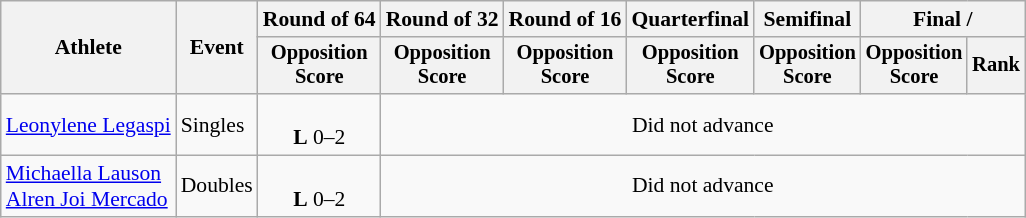<table class="wikitable" style="font-size:90%; text-align:center">
<tr>
<th rowspan=2>Athlete</th>
<th rowspan=2>Event</th>
<th>Round of 64</th>
<th>Round of 32</th>
<th>Round of 16</th>
<th>Quarterfinal</th>
<th>Semifinal</th>
<th colspan=2>Final / </th>
</tr>
<tr style="font-size:95%">
<th>Opposition<br>Score</th>
<th>Opposition<br>Score</th>
<th>Opposition<br>Score</th>
<th>Opposition<br>Score</th>
<th>Opposition<br>Score</th>
<th>Opposition<br>Score</th>
<th>Rank</th>
</tr>
<tr>
<td align="left"><a href='#'>Leonylene Legaspi</a></td>
<td align="left">Singles</td>
<td><br><strong>L</strong> 0–2</td>
<td colspan=6>Did not advance</td>
</tr>
<tr>
<td align="left"><a href='#'>Michaella Lauson</a> <br><a href='#'>Alren Joi Mercado</a></td>
<td align="left">Doubles</td>
<td><br><strong>L</strong> 0–2</td>
<td colspan=6>Did not advance</td>
</tr>
</table>
